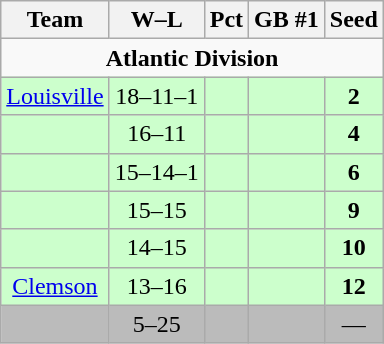<table class="wikitable" style="float:left; margin-right:1em; text-align:center;">
<tr>
<th>Team</th>
<th>W–L</th>
<th>Pct</th>
<th>GB #1</th>
<th>Seed<br></th>
</tr>
<tr>
<td colspan="7" align="center"><strong>Atlantic Division</strong></td>
</tr>
<tr bgcolor=ccffcc>
<td><a href='#'>Louisville</a></td>
<td>18–11–1</td>
<td></td>
<td></td>
<td><strong>2</strong></td>
</tr>
<tr bgcolor=ccffcc>
<td></td>
<td>16–11</td>
<td></td>
<td></td>
<td><strong>4</strong></td>
</tr>
<tr bgcolor=ccffcc>
<td></td>
<td>15–14–1</td>
<td></td>
<td></td>
<td><strong>6</strong></td>
</tr>
<tr bgcolor=ccffcc>
<td></td>
<td>15–15</td>
<td></td>
<td></td>
<td><strong>9</strong></td>
</tr>
<tr bgcolor=ccffcc>
<td></td>
<td>14–15</td>
<td></td>
<td></td>
<td><strong>10</strong></td>
</tr>
<tr bgcolor=ccffcc>
<td><a href='#'>Clemson</a></td>
<td>13–16</td>
<td></td>
<td></td>
<td><strong>12</strong></td>
</tr>
<tr bgcolor=bbbbbb>
<td></td>
<td>5–25</td>
<td></td>
<td></td>
<td>—</td>
</tr>
</table>
